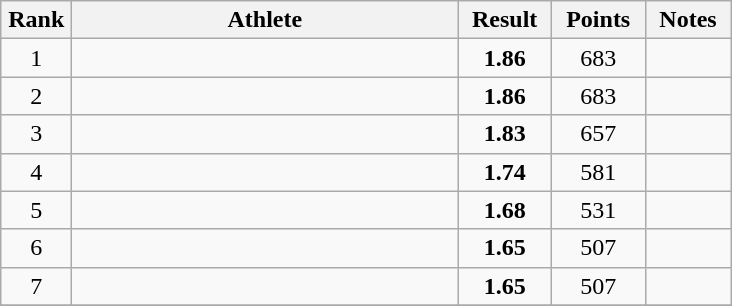<table class="wikitable" style="text-align:center">
<tr>
<th width=40>Rank</th>
<th width=250>Athlete</th>
<th width=55>Result</th>
<th width=55>Points</th>
<th width=50>Notes</th>
</tr>
<tr>
<td>1</td>
<td align="left"></td>
<td><strong>1.86</strong></td>
<td>683</td>
<td></td>
</tr>
<tr>
<td>2</td>
<td align="left"></td>
<td><strong>1.86</strong></td>
<td>683</td>
<td></td>
</tr>
<tr>
<td>3</td>
<td align="left"></td>
<td><strong>1.83</strong></td>
<td>657</td>
<td></td>
</tr>
<tr>
<td>4</td>
<td align="left"></td>
<td><strong>1.74</strong></td>
<td>581</td>
<td></td>
</tr>
<tr>
<td>5</td>
<td align="left"></td>
<td><strong>1.68</strong></td>
<td>531</td>
<td></td>
</tr>
<tr>
<td>6</td>
<td align="left"></td>
<td><strong>1.65</strong></td>
<td>507</td>
<td></td>
</tr>
<tr>
<td>7</td>
<td align="left"></td>
<td><strong>1.65</strong></td>
<td>507</td>
<td></td>
</tr>
<tr>
</tr>
</table>
